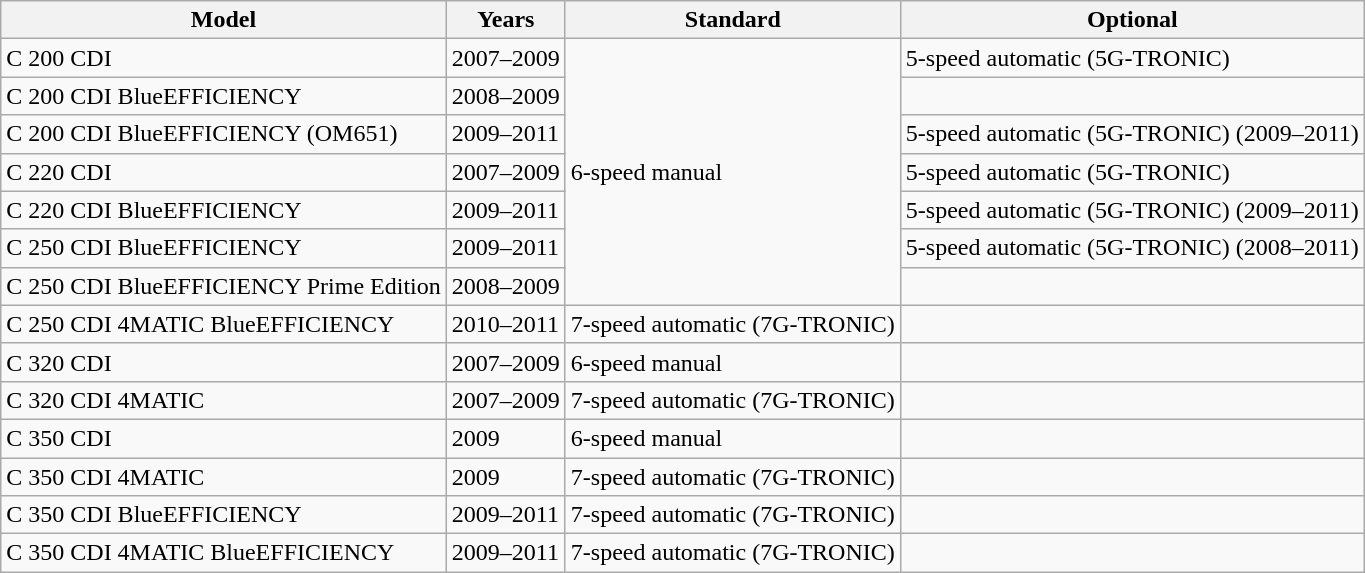<table class="wikitable">
<tr>
<th>Model</th>
<th>Years</th>
<th>Standard</th>
<th>Optional</th>
</tr>
<tr>
<td>C 200 CDI</td>
<td>2007–2009</td>
<td rowspan="7">6-speed manual</td>
<td>5-speed automatic (5G-TRONIC)</td>
</tr>
<tr>
<td>C 200 CDI BlueEFFICIENCY</td>
<td>2008–2009</td>
<td></td>
</tr>
<tr>
<td>C 200 CDI BlueEFFICIENCY (OM651)</td>
<td>2009–2011</td>
<td>5-speed automatic (5G-TRONIC) (2009–2011)</td>
</tr>
<tr>
<td>C 220 CDI</td>
<td>2007–2009</td>
<td>5-speed automatic (5G-TRONIC)</td>
</tr>
<tr>
<td>C 220 CDI BlueEFFICIENCY</td>
<td>2009–2011</td>
<td>5-speed automatic (5G-TRONIC) (2009–2011)</td>
</tr>
<tr>
<td>C 250 CDI BlueEFFICIENCY</td>
<td>2009–2011</td>
<td>5-speed automatic (5G-TRONIC) (2008–2011)</td>
</tr>
<tr>
<td>C 250 CDI BlueEFFICIENCY Prime Edition</td>
<td>2008–2009</td>
<td></td>
</tr>
<tr>
<td>C 250 CDI 4MATIC BlueEFFICIENCY</td>
<td>2010–2011</td>
<td>7-speed automatic (7G-TRONIC)</td>
<td></td>
</tr>
<tr>
<td>C 320 CDI</td>
<td>2007–2009</td>
<td>6-speed manual</td>
<td></td>
</tr>
<tr>
<td>C 320 CDI 4MATIC</td>
<td>2007–2009</td>
<td>7-speed automatic (7G-TRONIC)</td>
<td></td>
</tr>
<tr>
<td>C 350 CDI</td>
<td>2009</td>
<td>6-speed manual</td>
<td></td>
</tr>
<tr>
<td>C 350 CDI 4MATIC</td>
<td>2009</td>
<td>7-speed automatic (7G-TRONIC)</td>
<td></td>
</tr>
<tr>
<td>C 350 CDI BlueEFFICIENCY</td>
<td>2009–2011</td>
<td>7-speed automatic (7G-TRONIC)</td>
<td></td>
</tr>
<tr>
<td>C 350 CDI 4MATIC BlueEFFICIENCY</td>
<td>2009–2011</td>
<td>7-speed automatic (7G-TRONIC)</td>
<td></td>
</tr>
</table>
